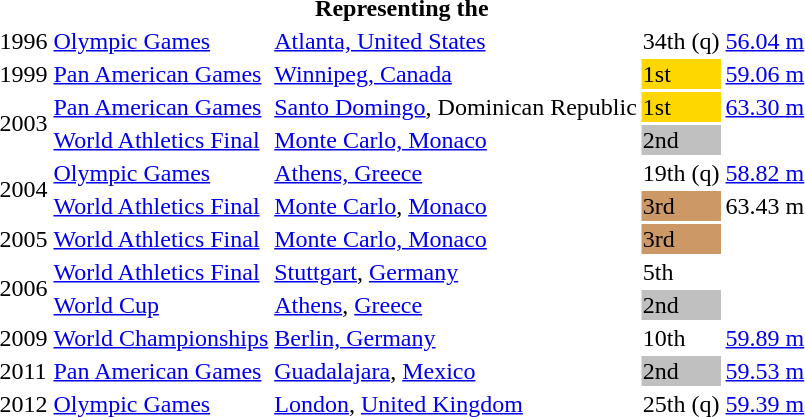<table>
<tr>
<th colspan="5">Representing the </th>
</tr>
<tr>
<td>1996</td>
<td><a href='#'>Olympic Games</a></td>
<td><a href='#'>Atlanta, United States</a></td>
<td>34th (q)</td>
<td><a href='#'>56.04 m</a></td>
</tr>
<tr>
<td>1999</td>
<td><a href='#'>Pan American Games</a></td>
<td><a href='#'>Winnipeg, Canada</a></td>
<td style="background:gold;">1st</td>
<td><a href='#'>59.06 m</a></td>
</tr>
<tr>
<td rowspan=2>2003</td>
<td><a href='#'>Pan American Games</a></td>
<td><a href='#'>Santo Domingo</a>, Dominican Republic</td>
<td style="background:gold;">1st</td>
<td><a href='#'>63.30 m</a></td>
</tr>
<tr>
<td><a href='#'>World Athletics Final</a></td>
<td><a href='#'>Monte Carlo, Monaco</a></td>
<td style="background:silver;">2nd</td>
<td></td>
</tr>
<tr>
<td rowspan=2>2004</td>
<td><a href='#'>Olympic Games</a></td>
<td><a href='#'>Athens, Greece</a></td>
<td>19th (q)</td>
<td><a href='#'>58.82 m</a></td>
</tr>
<tr>
<td><a href='#'>World Athletics Final</a></td>
<td><a href='#'>Monte Carlo</a>, <a href='#'>Monaco</a></td>
<td style="background:#c96;">3rd</td>
<td>63.43 m</td>
</tr>
<tr>
<td>2005</td>
<td><a href='#'>World Athletics Final</a></td>
<td><a href='#'>Monte Carlo, Monaco</a></td>
<td style="background:#c96;">3rd</td>
<td></td>
</tr>
<tr>
<td rowspan=2>2006</td>
<td><a href='#'>World Athletics Final</a></td>
<td><a href='#'>Stuttgart</a>, <a href='#'>Germany</a></td>
<td>5th</td>
<td></td>
</tr>
<tr>
<td><a href='#'>World Cup</a></td>
<td><a href='#'>Athens</a>, <a href='#'>Greece</a></td>
<td style="background:silver;">2nd</td>
<td></td>
</tr>
<tr>
<td>2009</td>
<td><a href='#'>World Championships</a></td>
<td><a href='#'>Berlin, Germany</a></td>
<td>10th</td>
<td><a href='#'>59.89 m</a></td>
</tr>
<tr>
<td>2011</td>
<td><a href='#'>Pan American Games</a></td>
<td><a href='#'>Guadalajara</a>, <a href='#'>Mexico</a></td>
<td style="background:silver;">2nd</td>
<td><a href='#'>59.53 m</a></td>
</tr>
<tr>
<td>2012</td>
<td><a href='#'>Olympic Games</a></td>
<td><a href='#'>London</a>, <a href='#'>United Kingdom</a></td>
<td>25th (q)</td>
<td><a href='#'>59.39 m</a></td>
</tr>
</table>
